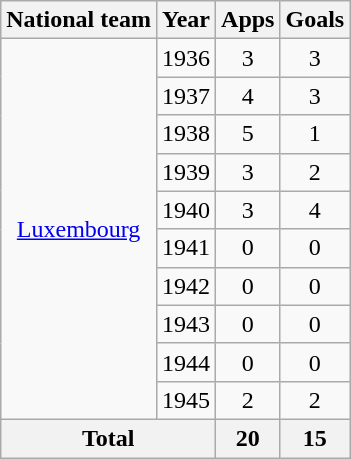<table class="wikitable" style="text-align:center">
<tr>
<th>National team</th>
<th>Year</th>
<th>Apps</th>
<th>Goals</th>
</tr>
<tr>
<td rowspan="10"><a href='#'>Luxembourg</a></td>
<td>1936</td>
<td>3</td>
<td>3</td>
</tr>
<tr>
<td>1937</td>
<td>4</td>
<td>3</td>
</tr>
<tr>
<td>1938</td>
<td>5</td>
<td>1</td>
</tr>
<tr>
<td>1939</td>
<td>3</td>
<td>2</td>
</tr>
<tr>
<td>1940</td>
<td>3</td>
<td>4</td>
</tr>
<tr>
<td>1941</td>
<td>0</td>
<td>0</td>
</tr>
<tr>
<td>1942</td>
<td>0</td>
<td>0</td>
</tr>
<tr>
<td>1943</td>
<td>0</td>
<td>0</td>
</tr>
<tr>
<td>1944</td>
<td>0</td>
<td>0</td>
</tr>
<tr>
<td>1945</td>
<td>2</td>
<td>2</td>
</tr>
<tr>
<th colspan=2>Total</th>
<th>20</th>
<th>15</th>
</tr>
</table>
